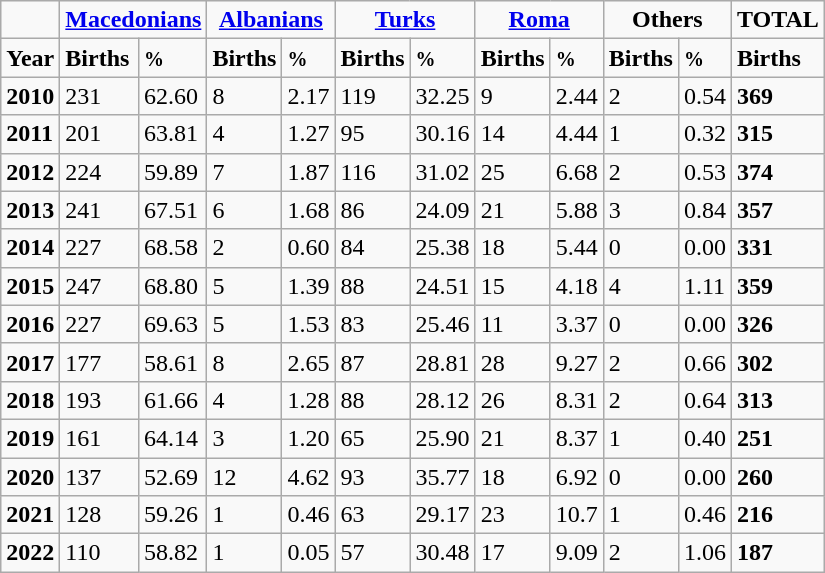<table class="wikitable">
<tr>
<td></td>
<td colspan="2" align="center"><a href='#'><strong>Macedonians</strong></a></td>
<td colspan="2" align="center"><a href='#'><strong>Albanians</strong></a></td>
<td colspan="2" align="center"><a href='#'><strong>Turks</strong></a></td>
<td colspan="2" align="center"><a href='#'><strong>Roma</strong></a></td>
<td colspan="2" align="center"><strong>Others</strong></td>
<td align="center"><strong>TOTAL</strong></td>
</tr>
<tr>
<td><strong>Year</strong></td>
<td><strong>Births</strong></td>
<td><small><strong>%</strong></small></td>
<td><strong>Births</strong></td>
<td><small><strong>%</strong></small></td>
<td><strong>Births</strong></td>
<td><small><strong>%</strong></small></td>
<td><strong>Births</strong></td>
<td><small><strong>%</strong></small></td>
<td><strong>Births</strong></td>
<td><small><strong>%</strong></small></td>
<td><strong>Births</strong></td>
</tr>
<tr>
<td><strong>2010</strong></td>
<td>231</td>
<td>62.60</td>
<td>8</td>
<td>2.17</td>
<td>119</td>
<td>32.25</td>
<td>9</td>
<td>2.44</td>
<td>2</td>
<td>0.54</td>
<td><strong>369</strong></td>
</tr>
<tr>
<td><strong>2011</strong></td>
<td>201</td>
<td>63.81</td>
<td>4</td>
<td>1.27</td>
<td>95</td>
<td>30.16</td>
<td>14</td>
<td>4.44</td>
<td>1</td>
<td>0.32</td>
<td><strong>315</strong></td>
</tr>
<tr>
<td><strong>2012</strong></td>
<td>224</td>
<td>59.89</td>
<td>7</td>
<td>1.87</td>
<td>116</td>
<td>31.02</td>
<td>25</td>
<td>6.68</td>
<td>2</td>
<td>0.53</td>
<td><strong>374</strong></td>
</tr>
<tr>
<td><strong>2013</strong></td>
<td>241</td>
<td>67.51</td>
<td>6</td>
<td>1.68</td>
<td>86</td>
<td>24.09</td>
<td>21</td>
<td>5.88</td>
<td>3</td>
<td>0.84</td>
<td><strong>357</strong></td>
</tr>
<tr>
<td><strong>2014</strong></td>
<td>227</td>
<td>68.58</td>
<td>2</td>
<td>0.60</td>
<td>84</td>
<td>25.38</td>
<td>18</td>
<td>5.44</td>
<td>0</td>
<td>0.00</td>
<td><strong>331</strong></td>
</tr>
<tr>
<td><strong>2015</strong></td>
<td>247</td>
<td>68.80</td>
<td>5</td>
<td>1.39</td>
<td>88</td>
<td>24.51</td>
<td>15</td>
<td>4.18</td>
<td>4</td>
<td>1.11</td>
<td><strong>359</strong></td>
</tr>
<tr>
<td><strong>2016</strong></td>
<td>227</td>
<td>69.63</td>
<td>5</td>
<td>1.53</td>
<td>83</td>
<td>25.46</td>
<td>11</td>
<td>3.37</td>
<td>0</td>
<td>0.00</td>
<td><strong>326</strong></td>
</tr>
<tr>
<td><strong>2017</strong></td>
<td>177</td>
<td>58.61</td>
<td>8</td>
<td>2.65</td>
<td>87</td>
<td>28.81</td>
<td>28</td>
<td>9.27</td>
<td>2</td>
<td>0.66</td>
<td><strong>302</strong></td>
</tr>
<tr>
<td><strong>2018</strong></td>
<td>193</td>
<td>61.66</td>
<td>4</td>
<td>1.28</td>
<td>88</td>
<td>28.12</td>
<td>26</td>
<td>8.31</td>
<td>2</td>
<td>0.64</td>
<td><strong>313</strong></td>
</tr>
<tr>
<td><strong>2019</strong></td>
<td>161</td>
<td>64.14</td>
<td>3</td>
<td>1.20</td>
<td>65</td>
<td>25.90</td>
<td>21</td>
<td>8.37</td>
<td>1</td>
<td>0.40</td>
<td><strong>251</strong></td>
</tr>
<tr>
<td><strong>2020</strong></td>
<td>137</td>
<td>52.69</td>
<td>12</td>
<td>4.62</td>
<td>93</td>
<td>35.77</td>
<td>18</td>
<td>6.92</td>
<td>0</td>
<td>0.00</td>
<td><strong>260</strong></td>
</tr>
<tr>
<td><strong>2021</strong></td>
<td>128</td>
<td>59.26</td>
<td>1</td>
<td>0.46</td>
<td>63</td>
<td>29.17</td>
<td>23</td>
<td>10.7</td>
<td>1</td>
<td>0.46</td>
<td><strong>216</strong></td>
</tr>
<tr>
<td><strong>2022</strong></td>
<td>110</td>
<td>58.82</td>
<td>1</td>
<td>0.05</td>
<td>57</td>
<td>30.48</td>
<td>17</td>
<td>9.09</td>
<td>2</td>
<td>1.06</td>
<td><strong>187</strong></td>
</tr>
</table>
